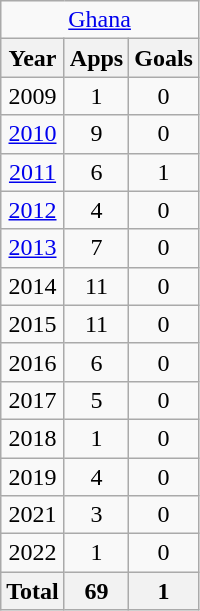<table class="wikitable" style="text-align:center">
<tr>
<td colspan=3><a href='#'>Ghana</a></td>
</tr>
<tr>
<th>Year</th>
<th>Apps</th>
<th>Goals</th>
</tr>
<tr>
<td>2009</td>
<td>1</td>
<td>0</td>
</tr>
<tr>
<td><a href='#'>2010</a></td>
<td>9</td>
<td>0</td>
</tr>
<tr>
<td><a href='#'>2011</a></td>
<td>6</td>
<td>1</td>
</tr>
<tr>
<td><a href='#'>2012</a></td>
<td>4</td>
<td>0</td>
</tr>
<tr>
<td><a href='#'>2013</a></td>
<td>7</td>
<td>0</td>
</tr>
<tr>
<td>2014</td>
<td>11</td>
<td>0</td>
</tr>
<tr>
<td>2015</td>
<td>11</td>
<td>0</td>
</tr>
<tr>
<td>2016</td>
<td>6</td>
<td>0</td>
</tr>
<tr>
<td>2017</td>
<td>5</td>
<td>0</td>
</tr>
<tr>
<td>2018</td>
<td>1</td>
<td>0</td>
</tr>
<tr>
<td>2019</td>
<td>4</td>
<td>0</td>
</tr>
<tr>
<td>2021</td>
<td>3</td>
<td>0</td>
</tr>
<tr>
<td>2022</td>
<td>1</td>
<td>0</td>
</tr>
<tr>
<th>Total</th>
<th>69</th>
<th>1</th>
</tr>
</table>
